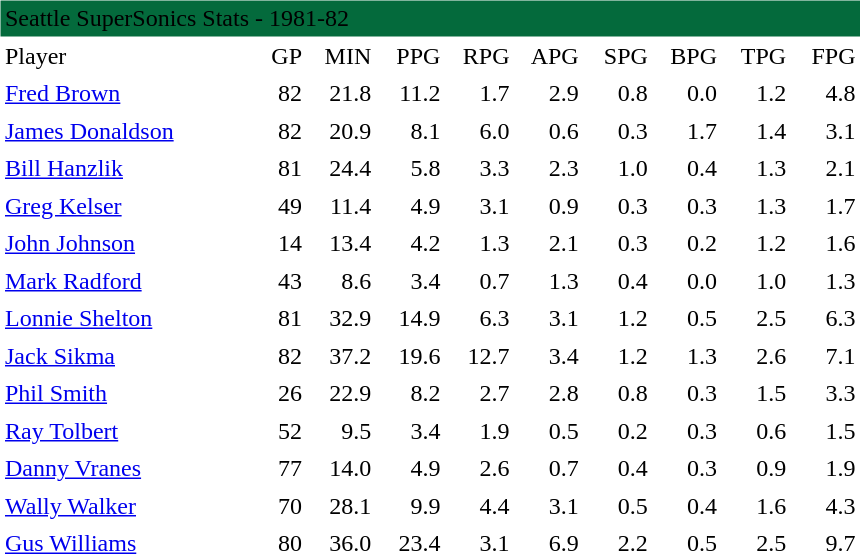<table cellpadding="3" cellspacing="1" class="osdyn" width="575">
<tr Class="masthead_alt">
<td Bgcolor="#046A3C" colspan="10"><span>Seattle SuperSonics Stats - 1981-82</span></td>
</tr>
<tr Class="stathead">
<td Width="28%">Player</td>
<td Align="right" width="8%">GP</td>
<td Align="right" width="8%">MIN</td>
<td Align="right" width="8%">PPG</td>
<td Align="right" width="8%">RPG</td>
<td Align="right" width="8%">APG</td>
<td Align="right" width="8%">SPG</td>
<td Align="right" width="8%">BPG</td>
<td Align="right" width="8%">TPG</td>
<td Align="right" width="8%">FPG</td>
</tr>
<tr Class="oddrow">
<td><a href='#'>Fred Brown</a></td>
<td Align="right">82</td>
<td Align="right">21.8</td>
<td Align="right" class="active">11.2</td>
<td Align="right">1.7</td>
<td Align="right">2.9</td>
<td Align="right">0.8</td>
<td Align="right">0.0</td>
<td Align="right">1.2</td>
<td Align="right">4.8</td>
</tr>
<tr Class="evenrow">
<td><a href='#'>James Donaldson</a></td>
<td Align="right">82</td>
<td Align="right">20.9</td>
<td Align="right" class="active">8.1</td>
<td Align="right">6.0</td>
<td Align="right">0.6</td>
<td Align="right">0.3</td>
<td Align="right">1.7</td>
<td Align="right">1.4</td>
<td Align="right">3.1</td>
</tr>
<tr Class="oddrow">
<td><a href='#'>Bill Hanzlik</a></td>
<td Align="right">81</td>
<td Align="right">24.4</td>
<td Align="right" class="active">5.8</td>
<td Align="right">3.3</td>
<td Align="right">2.3</td>
<td Align="right">1.0</td>
<td Align="right">0.4</td>
<td Align="right">1.3</td>
<td Align="right">2.1</td>
</tr>
<tr Class="evenrow">
<td><a href='#'>Greg Kelser</a></td>
<td Align="right">49</td>
<td Align="right">11.4</td>
<td Align="right" class="active">4.9</td>
<td Align="right">3.1</td>
<td Align="right">0.9</td>
<td Align="right">0.3</td>
<td Align="right">0.3</td>
<td Align="right">1.3</td>
<td Align="right">1.7</td>
</tr>
<tr Class="oddrow">
<td><a href='#'>John Johnson</a></td>
<td Align="right">14</td>
<td Align="right">13.4</td>
<td Align="right" class="active">4.2</td>
<td Align="right">1.3</td>
<td Align="right">2.1</td>
<td Align="right">0.3</td>
<td Align="right">0.2</td>
<td Align="right">1.2</td>
<td Align="right">1.6</td>
</tr>
<tr Class="evenrow">
<td><a href='#'>Mark Radford</a></td>
<td Align="right">43</td>
<td Align="right">8.6</td>
<td Align="right" class="active">3.4</td>
<td Align="right">0.7</td>
<td Align="right">1.3</td>
<td Align="right">0.4</td>
<td Align="right">0.0</td>
<td Align="right">1.0</td>
<td Align="right">1.3</td>
</tr>
<tr Class="oddrow">
<td><a href='#'>Lonnie Shelton</a></td>
<td Align="right">81</td>
<td Align="right">32.9</td>
<td Align="right" class="active">14.9</td>
<td Align="right">6.3</td>
<td Align="right">3.1</td>
<td Align="right">1.2</td>
<td Align="right">0.5</td>
<td Align="right">2.5</td>
<td Align="right">6.3</td>
</tr>
<tr Class="evenrow">
<td><a href='#'>Jack Sikma</a></td>
<td Align="right">82</td>
<td Align="right">37.2</td>
<td Align="right" class="active">19.6</td>
<td Align="right">12.7</td>
<td Align="right">3.4</td>
<td Align="right">1.2</td>
<td Align="right">1.3</td>
<td Align="right">2.6</td>
<td Align="right">7.1</td>
</tr>
<tr Class="oddrow">
<td><a href='#'>Phil Smith</a></td>
<td Align="right">26</td>
<td Align="right">22.9</td>
<td Align="right" class="active">8.2</td>
<td Align="right">2.7</td>
<td Align="right">2.8</td>
<td Align="right">0.8</td>
<td Align="right">0.3</td>
<td Align="right">1.5</td>
<td Align="right">3.3</td>
</tr>
<tr Class="evenrow">
<td><a href='#'>Ray Tolbert</a></td>
<td Align="right">52</td>
<td Align="right">9.5</td>
<td Align="right" class="active">3.4</td>
<td Align="right">1.9</td>
<td Align="right">0.5</td>
<td Align="right">0.2</td>
<td Align="right">0.3</td>
<td Align="right">0.6</td>
<td Align="right">1.5</td>
</tr>
<tr Class="oddrow">
<td><a href='#'>Danny Vranes</a></td>
<td Align="right">77</td>
<td Align="right">14.0</td>
<td Align="right" class="active">4.9</td>
<td Align="right">2.6</td>
<td Align="right">0.7</td>
<td Align="right">0.4</td>
<td Align="right">0.3</td>
<td Align="right">0.9</td>
<td Align="right">1.9</td>
</tr>
<tr Class="evenrow">
<td><a href='#'>Wally Walker</a></td>
<td Align="right">70</td>
<td Align="right">28.1</td>
<td Align="right" class="active">9.9</td>
<td Align="right">4.4</td>
<td Align="right">3.1</td>
<td Align="right">0.5</td>
<td Align="right">0.4</td>
<td Align="right">1.6</td>
<td Align="right">4.3</td>
</tr>
<tr Class="oddrow">
<td><a href='#'>Gus Williams</a></td>
<td Align="right">80</td>
<td Align="right">36.0</td>
<td Align="right" class="active">23.4</td>
<td Align="right">3.1</td>
<td Align="right">6.9</td>
<td Align="right">2.2</td>
<td Align="right">0.5</td>
<td Align="right">2.5</td>
<td Align="right">9.7</td>
</tr>
</table>
